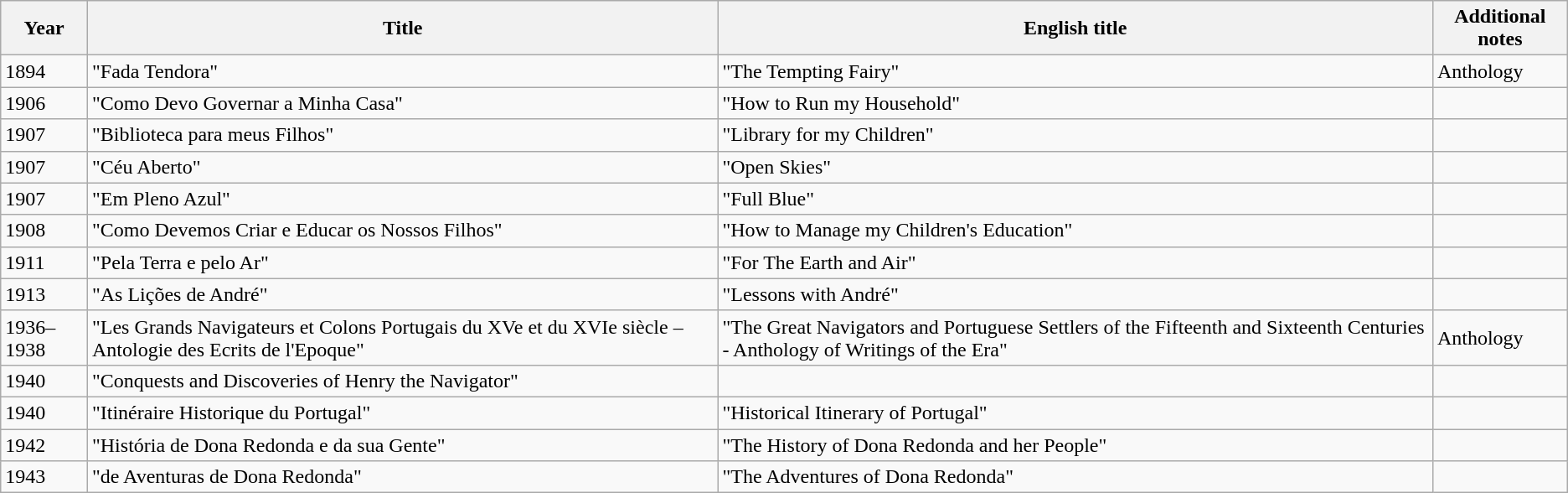<table class="wikitable">
<tr>
<th>Year</th>
<th>Title</th>
<th>English title</th>
<th>Additional notes</th>
</tr>
<tr>
<td>1894</td>
<td>"Fada Tendora"</td>
<td>"The Tempting Fairy"</td>
<td>Anthology</td>
</tr>
<tr>
<td>1906</td>
<td>"Como Devo Governar a Minha Casa"</td>
<td>"How to Run my Household"</td>
<td></td>
</tr>
<tr>
<td>1907</td>
<td>"Biblioteca para meus Filhos"</td>
<td>"Library for my Children"</td>
<td></td>
</tr>
<tr>
<td>1907</td>
<td>"Céu Aberto"</td>
<td>"Open Skies"</td>
<td></td>
</tr>
<tr>
<td>1907</td>
<td>"Em Pleno Azul"</td>
<td>"Full Blue"</td>
<td></td>
</tr>
<tr>
<td>1908</td>
<td>"Como Devemos Criar e Educar os Nossos Filhos"</td>
<td>"How to Manage my Children's Education"</td>
<td></td>
</tr>
<tr>
<td>1911</td>
<td>"Pela Terra e pelo Ar"</td>
<td>"For The Earth and Air"</td>
<td></td>
</tr>
<tr>
<td>1913</td>
<td>"As Lições de André"</td>
<td>"Lessons with André"</td>
<td></td>
</tr>
<tr>
<td>1936–1938</td>
<td>"Les Grands Navigateurs et Colons Portugais du XVe et du XVIe siècle – Antologie des Ecrits de l'Epoque"</td>
<td>"The Great Navigators and Portuguese Settlers of the Fifteenth and Sixteenth Centuries - Anthology of Writings of the Era"</td>
<td>Anthology</td>
</tr>
<tr>
<td>1940</td>
<td>"Conquests and Discoveries of Henry the Navigator"</td>
<td></td>
<td></td>
</tr>
<tr>
<td>1940</td>
<td>"Itinéraire Historique du Portugal"</td>
<td>"Historical Itinerary of Portugal"</td>
<td></td>
</tr>
<tr>
<td>1942</td>
<td>"História de Dona Redonda e da sua Gente"</td>
<td>"The History of Dona Redonda and her People"</td>
<td></td>
</tr>
<tr>
<td>1943</td>
<td>"de Aventuras de Dona Redonda"</td>
<td>"The Adventures of Dona Redonda"</td>
<td></td>
</tr>
</table>
